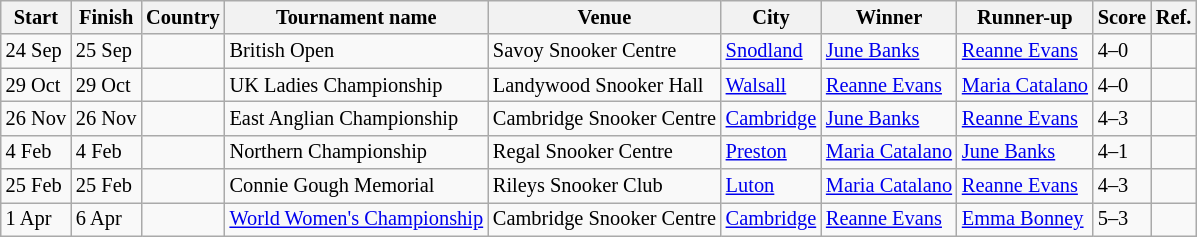<table class="wikitable sortable" style="font-size: 85%">
<tr>
<th>Start</th>
<th>Finish</th>
<th>Country</th>
<th>Tournament name</th>
<th>Venue</th>
<th>City</th>
<th>Winner</th>
<th>Runner-up</th>
<th>Score</th>
<th>Ref.</th>
</tr>
<tr>
<td>24 Sep</td>
<td>25 Sep</td>
<td></td>
<td>British Open</td>
<td>Savoy Snooker Centre</td>
<td><a href='#'>Snodland</a></td>
<td> <a href='#'>June Banks</a></td>
<td> <a href='#'>Reanne Evans</a></td>
<td>4–0</td>
<td></td>
</tr>
<tr>
<td>29 Oct</td>
<td>29 Oct</td>
<td></td>
<td>UK Ladies Championship</td>
<td>Landywood Snooker Hall</td>
<td><a href='#'>Walsall</a></td>
<td> <a href='#'>Reanne Evans</a></td>
<td> <a href='#'>Maria Catalano</a></td>
<td>4–0</td>
<td></td>
</tr>
<tr>
<td>26 Nov</td>
<td>26 Nov</td>
<td></td>
<td>East Anglian Championship</td>
<td>Cambridge Snooker Centre</td>
<td><a href='#'>Cambridge</a></td>
<td> <a href='#'>June Banks</a></td>
<td> <a href='#'>Reanne Evans</a></td>
<td>4–3</td>
<td></td>
</tr>
<tr>
<td>4 Feb</td>
<td>4 Feb</td>
<td></td>
<td>Northern Championship</td>
<td>Regal Snooker Centre</td>
<td><a href='#'>Preston</a></td>
<td> <a href='#'>Maria Catalano</a></td>
<td> <a href='#'>June Banks</a></td>
<td>4–1</td>
<td></td>
</tr>
<tr>
<td>25 Feb</td>
<td>25 Feb</td>
<td></td>
<td>Connie Gough Memorial</td>
<td>Rileys Snooker Club</td>
<td><a href='#'>Luton</a></td>
<td> <a href='#'>Maria Catalano</a></td>
<td> <a href='#'>Reanne Evans</a></td>
<td>4–3</td>
<td></td>
</tr>
<tr>
<td>1 Apr</td>
<td>6 Apr</td>
<td></td>
<td><a href='#'>World Women's Championship</a></td>
<td>Cambridge Snooker Centre</td>
<td><a href='#'>Cambridge</a></td>
<td> <a href='#'>Reanne Evans</a></td>
<td> <a href='#'>Emma Bonney</a></td>
<td>5–3</td>
<td></td>
</tr>
</table>
